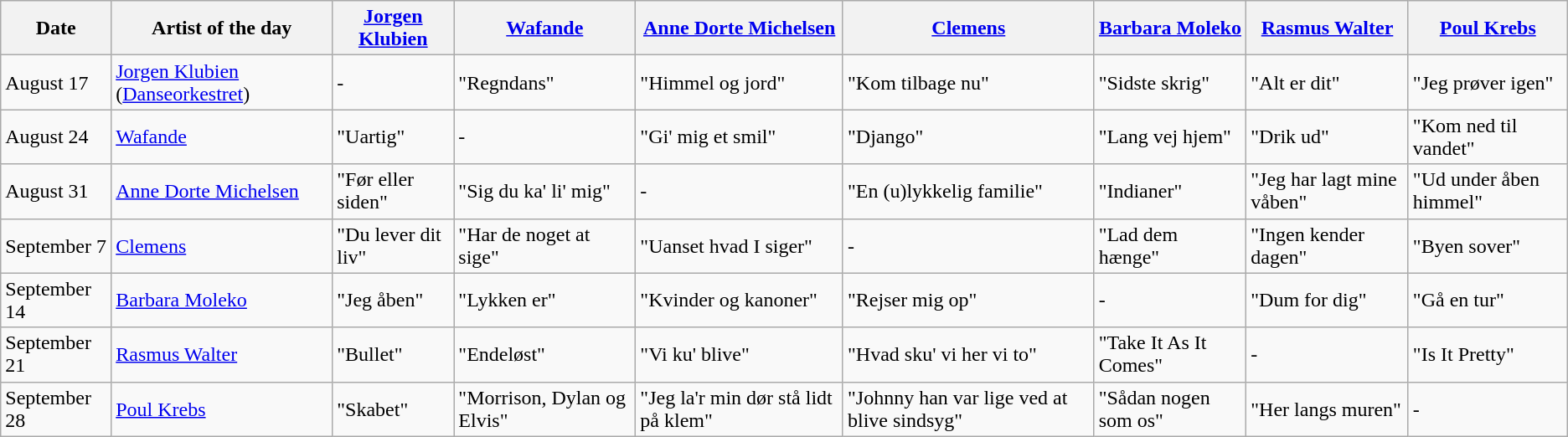<table class="wikitable">
<tr>
<th>Date</th>
<th>Artist of the day</th>
<th><a href='#'>Jorgen Klubien</a></th>
<th><a href='#'>Wafande</a></th>
<th><a href='#'>Anne Dorte Michelsen</a></th>
<th><a href='#'>Clemens</a></th>
<th><a href='#'>Barbara Moleko</a></th>
<th><a href='#'>Rasmus Walter</a></th>
<th><a href='#'>Poul Krebs</a></th>
</tr>
<tr>
<td>August 17</td>
<td><a href='#'>Jorgen Klubien</a> (<a href='#'>Danseorkestret</a>)</td>
<td>-</td>
<td>"Regndans"</td>
<td>"Himmel og jord"</td>
<td>"Kom tilbage nu"</td>
<td>"Sidste skrig"</td>
<td>"Alt er dit"</td>
<td>"Jeg prøver igen"</td>
</tr>
<tr>
<td>August 24</td>
<td><a href='#'>Wafande</a></td>
<td>"Uartig"</td>
<td>-</td>
<td>"Gi' mig et smil"</td>
<td>"Django"</td>
<td>"Lang vej hjem"</td>
<td>"Drik ud"</td>
<td>"Kom ned til vandet"</td>
</tr>
<tr>
<td>August 31</td>
<td><a href='#'>Anne Dorte Michelsen</a></td>
<td>"Før eller siden"</td>
<td>"Sig du ka' li' mig"</td>
<td>-</td>
<td>"En (u)lykkelig familie"</td>
<td>"Indianer"</td>
<td>"Jeg har lagt mine våben"</td>
<td>"Ud under åben himmel"</td>
</tr>
<tr>
<td>September 7</td>
<td><a href='#'>Clemens</a></td>
<td>"Du lever dit liv"</td>
<td>"Har de noget at sige"</td>
<td>"Uanset hvad I siger"</td>
<td>-</td>
<td>"Lad dem hænge"</td>
<td>"Ingen kender dagen"</td>
<td>"Byen sover"</td>
</tr>
<tr>
<td>September 14</td>
<td><a href='#'>Barbara Moleko</a></td>
<td>"Jeg åben"</td>
<td>"Lykken er"</td>
<td>"Kvinder og kanoner"</td>
<td>"Rejser mig op"</td>
<td>-</td>
<td>"Dum for dig"</td>
<td>"Gå en tur"</td>
</tr>
<tr>
<td>September 21</td>
<td><a href='#'>Rasmus Walter</a></td>
<td>"Bullet"</td>
<td>"Endeløst"</td>
<td>"Vi ku' blive"</td>
<td>"Hvad sku' vi her vi to"</td>
<td>"Take It As It Comes"</td>
<td>-</td>
<td>"Is It Pretty"</td>
</tr>
<tr>
<td>September 28</td>
<td><a href='#'>Poul Krebs</a></td>
<td>"Skabet"</td>
<td>"Morrison, Dylan og Elvis"</td>
<td>"Jeg la'r min dør stå lidt på klem"</td>
<td>"Johnny han var lige ved at blive sindsyg"</td>
<td>"Sådan nogen som os"</td>
<td>"Her langs muren"</td>
<td>-</td>
</tr>
</table>
